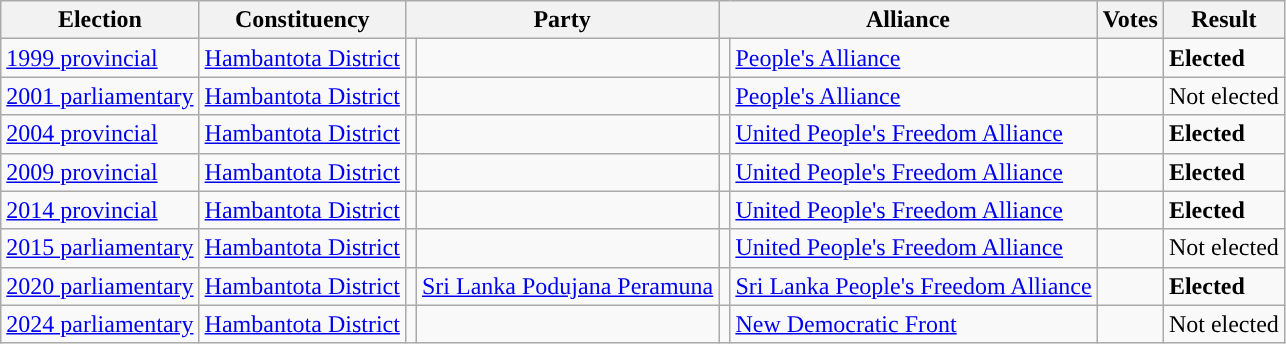<table class="wikitable" style="text-align:left;">
<tr>
<th scope=col>Election</th>
<th scope=col>Constituency</th>
<th scope=col colspan="2">Party</th>
<th scope=col colspan="2">Alliance</th>
<th scope=col>Votes</th>
<th scope=col>Result</th>
</tr>
<tr>
<td><a href='#'>1999 provincial</a></td>
<td><a href='#'>Hambantota District</a></td>
<td></td>
<td></td>
<td style="background:"></td>
<td><a href='#'>People's Alliance</a></td>
<td align=right></td>
<td><strong>Elected</strong></td>
</tr>
<tr>
<td><a href='#'>2001 parliamentary</a></td>
<td><a href='#'>Hambantota District</a></td>
<td></td>
<td></td>
<td style="background:"></td>
<td><a href='#'>People's Alliance</a></td>
<td align=right></td>
<td>Not elected</td>
</tr>
<tr>
<td><a href='#'>2004 provincial</a></td>
<td><a href='#'>Hambantota District</a></td>
<td></td>
<td></td>
<td style="background:"></td>
<td><a href='#'>United People's Freedom Alliance</a></td>
<td align=right></td>
<td><strong>Elected</strong></td>
</tr>
<tr>
<td><a href='#'>2009 provincial</a></td>
<td><a href='#'>Hambantota District</a></td>
<td></td>
<td></td>
<td style="background:"></td>
<td><a href='#'>United People's Freedom Alliance</a></td>
<td align=right></td>
<td><strong>Elected</strong></td>
</tr>
<tr>
<td><a href='#'>2014 provincial</a></td>
<td><a href='#'>Hambantota District</a></td>
<td></td>
<td></td>
<td style="background:"></td>
<td><a href='#'>United People's Freedom Alliance</a></td>
<td align=right></td>
<td><strong>Elected</strong></td>
</tr>
<tr>
<td><a href='#'>2015 parliamentary</a></td>
<td><a href='#'>Hambantota District</a></td>
<td></td>
<td></td>
<td style="background:"></td>
<td><a href='#'>United People's Freedom Alliance</a></td>
<td align=right></td>
<td>Not elected</td>
</tr>
<tr>
<td><a href='#'>2020 parliamentary</a></td>
<td><a href='#'>Hambantota District</a></td>
<td style="background:"></td>
<td><a href='#'>Sri Lanka Podujana Peramuna</a></td>
<td style="background:"></td>
<td><a href='#'>Sri Lanka People's Freedom Alliance</a></td>
<td align=right></td>
<td><strong>Elected</strong></td>
</tr>
<tr>
<td><a href='#'>2024 parliamentary</a></td>
<td><a href='#'>Hambantota District</a></td>
<td></td>
<td></td>
<td style="background:"></td>
<td><a href='#'>New Democratic Front</a></td>
<td></td>
<td>Not elected</td>
</tr>
</table>
